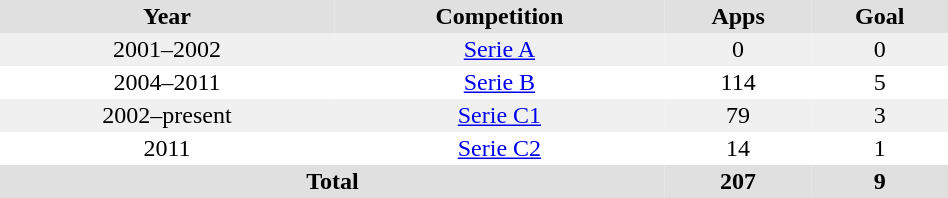<table border="0" cellpadding="2" cellspacing="0" style="width:50%;">
<tr style="text-align:center; background:#e0e0e0;">
<th>Year</th>
<th>Competition</th>
<th>Apps</th>
<th>Goal</th>
</tr>
<tr style="text-align:center; background:#f0f0f0;">
<td>2001–2002</td>
<td><a href='#'>Serie A</a></td>
<td>0</td>
<td>0</td>
</tr>
<tr style="text-align:center;">
<td>2004–2011</td>
<td><a href='#'>Serie B</a></td>
<td>114</td>
<td>5</td>
</tr>
<tr style="text-align:center; background:#f0f0f0;">
<td>2002–present</td>
<td><a href='#'>Serie C1</a></td>
<td>79</td>
<td>3</td>
</tr>
<tr style="text-align:center;">
<td>2011</td>
<td><a href='#'>Serie C2</a></td>
<td>14</td>
<td>1</td>
</tr>
<tr style="text-align:center; background:#e0e0e0;">
<th colspan=2>Total</th>
<th style="text-align:center;">207</th>
<th style="text-align:center;">9</th>
</tr>
</table>
